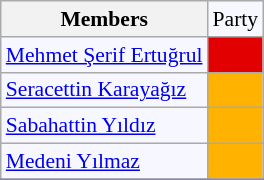<table class=wikitable style="border:1px solid #8888aa; background-color:#f7f8ff; padding:0px; font-size:90%;">
<tr>
<th>Members</th>
<td>Party</td>
</tr>
<tr>
<td><a href='#'>Mehmet Şerif Ertuğrul</a></td>
<td style="background: #e30000"></td>
</tr>
<tr>
<td><a href='#'>Seracettin Karayağız</a></td>
<td style="background: #ffb300"></td>
</tr>
<tr>
<td><a href='#'>Sabahattin Yıldız</a></td>
<td style="background: #ffb300"></td>
</tr>
<tr>
<td><a href='#'>Medeni Yılmaz</a></td>
<td style="background: #ffb300"></td>
</tr>
<tr>
</tr>
</table>
